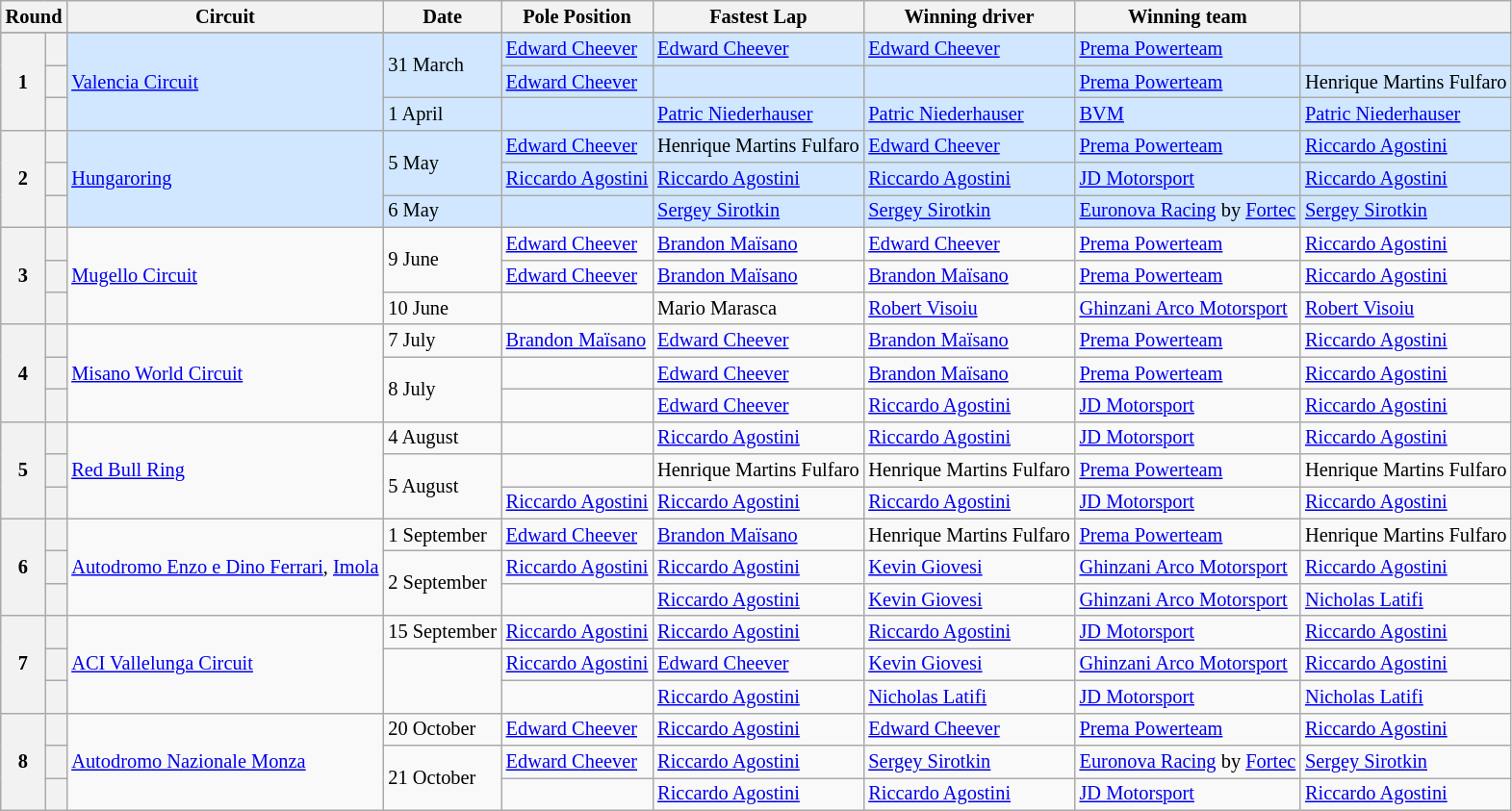<table class="wikitable" style="font-size: 85%;">
<tr>
<th colspan=2>Round</th>
<th>Circuit</th>
<th>Date</th>
<th>Pole Position</th>
<th>Fastest Lap</th>
<th>Winning driver</th>
<th>Winning team</th>
<th></th>
</tr>
<tr>
</tr>
<tr style="background:#D0E7FF;">
<th rowspan=3>1</th>
<th></th>
<td rowspan=3> <a href='#'>Valencia Circuit</a></td>
<td rowspan=2>31 March</td>
<td> <a href='#'>Edward Cheever</a></td>
<td> <a href='#'>Edward Cheever</a></td>
<td> <a href='#'>Edward Cheever</a></td>
<td><a href='#'>Prema Powerteam</a></td>
<td></td>
</tr>
<tr style="background:#D0E7FF;">
<th></th>
<td> <a href='#'>Edward Cheever</a></td>
<td></td>
<td></td>
<td><a href='#'>Prema Powerteam</a></td>
<td> Henrique Martins Fulfaro</td>
</tr>
<tr style="background:#D0E7FF;">
<th></th>
<td>1 April</td>
<td></td>
<td> <a href='#'>Patric Niederhauser</a></td>
<td> <a href='#'>Patric Niederhauser</a></td>
<td><a href='#'>BVM</a></td>
<td> <a href='#'>Patric Niederhauser</a></td>
</tr>
<tr style="background:#D0E7FF;">
<th rowspan=3>2</th>
<th></th>
<td rowspan=3> <a href='#'>Hungaroring</a></td>
<td rowspan=2>5 May</td>
<td> <a href='#'>Edward Cheever</a></td>
<td> Henrique Martins Fulfaro</td>
<td> <a href='#'>Edward Cheever</a></td>
<td><a href='#'>Prema Powerteam</a></td>
<td> <a href='#'>Riccardo Agostini</a></td>
</tr>
<tr style="background:#D0E7FF;">
<th></th>
<td> <a href='#'>Riccardo Agostini</a></td>
<td> <a href='#'>Riccardo Agostini</a></td>
<td> <a href='#'>Riccardo Agostini</a></td>
<td><a href='#'>JD Motorsport</a></td>
<td> <a href='#'>Riccardo Agostini</a></td>
</tr>
<tr style="background:#D0E7FF;">
<th></th>
<td>6 May</td>
<td></td>
<td> <a href='#'>Sergey Sirotkin</a></td>
<td> <a href='#'>Sergey Sirotkin</a></td>
<td><a href='#'>Euronova Racing</a> by <a href='#'>Fortec</a></td>
<td> <a href='#'>Sergey Sirotkin</a></td>
</tr>
<tr>
<th rowspan=3>3</th>
<th></th>
<td rowspan=3> <a href='#'>Mugello Circuit</a></td>
<td rowspan=2>9 June</td>
<td> <a href='#'>Edward Cheever</a></td>
<td> <a href='#'>Brandon Maïsano</a></td>
<td> <a href='#'>Edward Cheever</a></td>
<td><a href='#'>Prema Powerteam</a></td>
<td> <a href='#'>Riccardo Agostini</a></td>
</tr>
<tr>
<th></th>
<td> <a href='#'>Edward Cheever</a></td>
<td> <a href='#'>Brandon Maïsano</a></td>
<td> <a href='#'>Brandon Maïsano</a></td>
<td><a href='#'>Prema Powerteam</a></td>
<td> <a href='#'>Riccardo Agostini</a></td>
</tr>
<tr>
<th></th>
<td>10 June</td>
<td></td>
<td> Mario Marasca</td>
<td> <a href='#'>Robert Visoiu</a></td>
<td><a href='#'>Ghinzani Arco Motorsport</a></td>
<td> <a href='#'>Robert Visoiu</a></td>
</tr>
<tr>
<th rowspan=3>4</th>
<th></th>
<td rowspan=3> <a href='#'>Misano World Circuit</a></td>
<td>7 July</td>
<td> <a href='#'>Brandon Maïsano</a></td>
<td> <a href='#'>Edward Cheever</a></td>
<td> <a href='#'>Brandon Maïsano</a></td>
<td><a href='#'>Prema Powerteam</a></td>
<td> <a href='#'>Riccardo Agostini</a></td>
</tr>
<tr>
<th></th>
<td rowspan=2>8 July</td>
<td></td>
<td> <a href='#'>Edward Cheever</a></td>
<td> <a href='#'>Brandon Maïsano</a></td>
<td><a href='#'>Prema Powerteam</a></td>
<td> <a href='#'>Riccardo Agostini</a></td>
</tr>
<tr>
<th></th>
<td></td>
<td> <a href='#'>Edward Cheever</a></td>
<td> <a href='#'>Riccardo Agostini</a></td>
<td><a href='#'>JD Motorsport</a></td>
<td> <a href='#'>Riccardo Agostini</a></td>
</tr>
<tr>
<th rowspan=3>5</th>
<th></th>
<td rowspan=3> <a href='#'>Red Bull Ring</a></td>
<td>4 August</td>
<td></td>
<td> <a href='#'>Riccardo Agostini</a></td>
<td> <a href='#'>Riccardo Agostini</a></td>
<td><a href='#'>JD Motorsport</a></td>
<td> <a href='#'>Riccardo Agostini</a></td>
</tr>
<tr>
<th></th>
<td rowspan=2>5 August</td>
<td></td>
<td> Henrique Martins Fulfaro</td>
<td> Henrique Martins Fulfaro</td>
<td><a href='#'>Prema Powerteam</a></td>
<td> Henrique Martins Fulfaro</td>
</tr>
<tr>
<th></th>
<td> <a href='#'>Riccardo Agostini</a></td>
<td> <a href='#'>Riccardo Agostini</a></td>
<td> <a href='#'>Riccardo Agostini</a></td>
<td><a href='#'>JD Motorsport</a></td>
<td> <a href='#'>Riccardo Agostini</a></td>
</tr>
<tr>
<th rowspan=3>6</th>
<th></th>
<td rowspan=3 nowrap> <a href='#'>Autodromo Enzo e Dino Ferrari</a>, <a href='#'>Imola</a></td>
<td>1 September</td>
<td> <a href='#'>Edward Cheever</a></td>
<td> <a href='#'>Brandon Maïsano</a></td>
<td> Henrique Martins Fulfaro</td>
<td nowrap><a href='#'>Prema Powerteam</a></td>
<td> Henrique Martins Fulfaro</td>
</tr>
<tr>
<th></th>
<td rowspan=2>2 September</td>
<td> <a href='#'>Riccardo Agostini</a></td>
<td> <a href='#'>Riccardo Agostini</a></td>
<td> <a href='#'>Kevin Giovesi</a></td>
<td nowrap><a href='#'>Ghinzani Arco Motorsport</a></td>
<td> <a href='#'>Riccardo Agostini</a></td>
</tr>
<tr>
<th></th>
<td></td>
<td> <a href='#'>Riccardo Agostini</a></td>
<td> <a href='#'>Kevin Giovesi</a></td>
<td><a href='#'>Ghinzani Arco Motorsport</a></td>
<td> <a href='#'>Nicholas Latifi</a></td>
</tr>
<tr>
<th rowspan=3>7</th>
<th></th>
<td rowspan=3> <a href='#'>ACI Vallelunga Circuit</a></td>
<td nowrap>15 September</td>
<td nowrap> <a href='#'>Riccardo Agostini</a></td>
<td nowrap> <a href='#'>Riccardo Agostini</a></td>
<td nowrap> <a href='#'>Riccardo Agostini</a></td>
<td nowrap><a href='#'>JD Motorsport</a></td>
<td nowrap> <a href='#'>Riccardo Agostini</a></td>
</tr>
<tr>
<th></th>
<td rowspan=2></td>
<td> <a href='#'>Riccardo Agostini</a></td>
<td> <a href='#'>Edward Cheever</a></td>
<td> <a href='#'>Kevin Giovesi</a></td>
<td><a href='#'>Ghinzani Arco Motorsport</a></td>
<td> <a href='#'>Riccardo Agostini</a></td>
</tr>
<tr>
<th></th>
<td></td>
<td> <a href='#'>Riccardo Agostini</a></td>
<td> <a href='#'>Nicholas Latifi</a></td>
<td><a href='#'>JD Motorsport</a></td>
<td> <a href='#'>Nicholas Latifi</a></td>
</tr>
<tr>
<th rowspan=3>8</th>
<th></th>
<td rowspan=3> <a href='#'>Autodromo Nazionale Monza</a></td>
<td>20 October</td>
<td> <a href='#'>Edward Cheever</a></td>
<td> <a href='#'>Riccardo Agostini</a></td>
<td> <a href='#'>Edward Cheever</a></td>
<td><a href='#'>Prema Powerteam</a></td>
<td> <a href='#'>Riccardo Agostini</a></td>
</tr>
<tr>
<th></th>
<td rowspan=2>21 October</td>
<td> <a href='#'>Edward Cheever</a></td>
<td> <a href='#'>Riccardo Agostini</a></td>
<td> <a href='#'>Sergey Sirotkin</a></td>
<td nowrap><a href='#'>Euronova Racing</a> by <a href='#'>Fortec</a></td>
<td> <a href='#'>Sergey Sirotkin</a></td>
</tr>
<tr>
<th></th>
<td></td>
<td> <a href='#'>Riccardo Agostini</a></td>
<td> <a href='#'>Riccardo Agostini</a></td>
<td><a href='#'>JD Motorsport</a></td>
<td> <a href='#'>Riccardo Agostini</a></td>
</tr>
</table>
